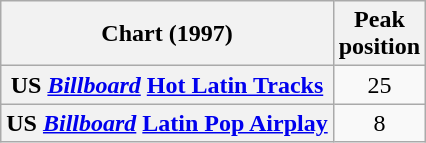<table class="wikitable sortable plainrowheaders">
<tr>
<th scope="col">Chart (1997)</th>
<th scope="col">Peak<br>position</th>
</tr>
<tr>
<th scope="row">US <em><a href='#'>Billboard</a></em> <a href='#'>Hot Latin Tracks</a></th>
<td align="center">25</td>
</tr>
<tr>
<th scope="row">US <em><a href='#'>Billboard</a></em> <a href='#'>Latin Pop Airplay</a></th>
<td align="center">8</td>
</tr>
</table>
